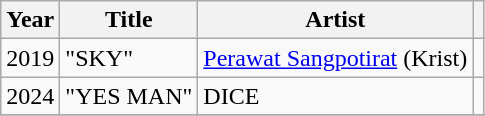<table class="wikitable sortable">
<tr>
<th scope="col">Year</th>
<th scope="col">Title</th>
<th scope="col">Artist</th>
<th scope="col" class="unsortable"></th>
</tr>
<tr>
<td>2019</td>
<td>"SKY"</td>
<td><a href='#'>Perawat Sangpotirat</a> (Krist)</td>
<td style="text-align: center;"></td>
</tr>
<tr>
<td>2024</td>
<td>"YES MAN"</td>
<td>DICE</td>
<td></td>
</tr>
<tr>
</tr>
</table>
